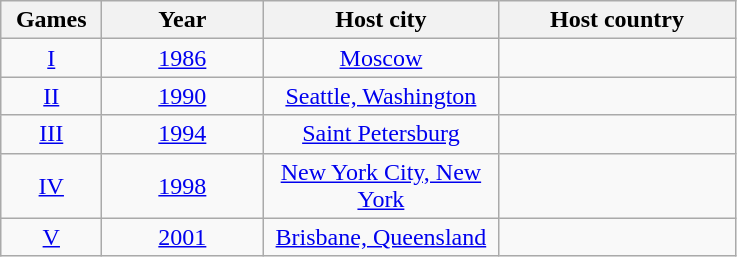<table class=wikitable style="text-align:center">
<tr>
<th width=60>Games</th>
<th width=100>Year</th>
<th width=150>Host city</th>
<th width=150>Host country</th>
</tr>
<tr>
<td><a href='#'>I</a></td>
<td><a href='#'>1986</a></td>
<td><a href='#'>Moscow</a></td>
<td></td>
</tr>
<tr>
<td><a href='#'>II</a></td>
<td><a href='#'>1990</a></td>
<td><a href='#'>Seattle, Washington</a></td>
<td></td>
</tr>
<tr>
<td><a href='#'>III</a></td>
<td><a href='#'>1994</a></td>
<td><a href='#'>Saint Petersburg</a></td>
<td></td>
</tr>
<tr>
<td><a href='#'>IV</a></td>
<td><a href='#'>1998</a></td>
<td><a href='#'>New York City, New York</a></td>
<td></td>
</tr>
<tr>
<td><a href='#'>V</a></td>
<td><a href='#'>2001</a></td>
<td><a href='#'>Brisbane, Queensland</a></td>
<td></td>
</tr>
</table>
